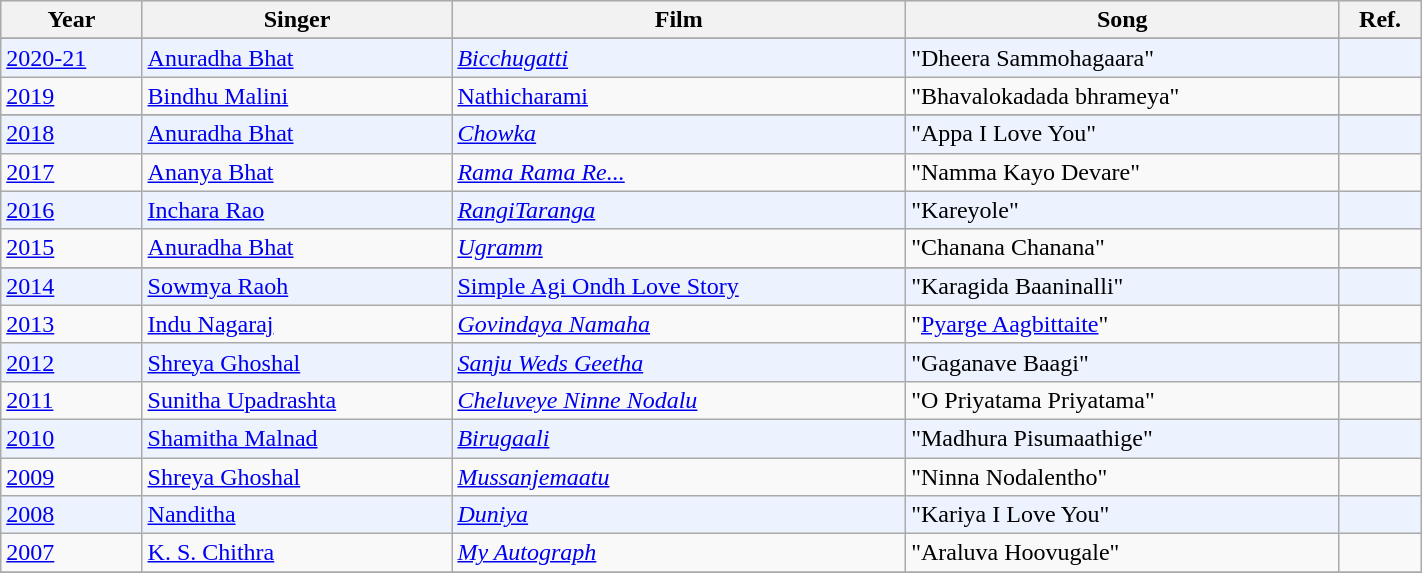<table class="wikitable sortable" width="75%">
<tr bgcolor="#d1e4fd">
<th>Year</th>
<th>Singer</th>
<th>Film</th>
<th>Song</th>
<th>Ref.</th>
</tr>
<tr>
</tr>
<tr bgcolor=#edf3fe>
<td><a href='#'>2020-21</a></td>
<td><a href='#'>Anuradha Bhat</a></td>
<td><em><a href='#'>Bicchugatti</a></em></td>
<td>"Dheera Sammohagaara"</td>
<td></td>
</tr>
<tr>
<td><a href='#'>2019</a></td>
<td><a href='#'>Bindhu Malini</a></td>
<td><a href='#'>Nathicharami</a></td>
<td>"Bhavalokadada bhrameya"</td>
<td></td>
</tr>
<tr>
</tr>
<tr bgcolor=#edf3fe>
<td><a href='#'>2018</a></td>
<td><a href='#'>Anuradha Bhat</a></td>
<td><em><a href='#'>Chowka</a></em></td>
<td>"Appa I Love You"</td>
<td></td>
</tr>
<tr>
<td><a href='#'>2017</a></td>
<td><a href='#'>Ananya Bhat</a></td>
<td><em><a href='#'>Rama Rama Re...</a></em></td>
<td>"Namma Kayo Devare"</td>
<td></td>
</tr>
<tr bgcolor=#edf3fe>
<td><a href='#'>2016</a></td>
<td><a href='#'>Inchara Rao</a></td>
<td><em><a href='#'>RangiTaranga</a></em></td>
<td>"Kareyole"</td>
<td></td>
</tr>
<tr>
<td><a href='#'>2015</a></td>
<td><a href='#'>Anuradha Bhat</a></td>
<td><em><a href='#'>Ugramm</a></em></td>
<td>"Chanana Chanana"</td>
<td></td>
</tr>
<tr>
</tr>
<tr bgcolor=#edf3fe>
<td><a href='#'>2014</a></td>
<td><a href='#'>Sowmya Raoh</a></td>
<td><a href='#'>Simple Agi Ondh Love Story</a></td>
<td>"Karagida Baaninalli"</td>
<td></td>
</tr>
<tr>
<td><a href='#'>2013</a></td>
<td><a href='#'>Indu Nagaraj</a></td>
<td><em><a href='#'>Govindaya Namaha</a></em></td>
<td>"<a href='#'>Pyarge Aagbittaite</a>"</td>
<td></td>
</tr>
<tr bgcolor=#edf3fe>
<td><a href='#'>2012</a></td>
<td><a href='#'>Shreya Ghoshal</a></td>
<td><em><a href='#'>Sanju Weds Geetha</a></em></td>
<td>"Gaganave Baagi"</td>
<td></td>
</tr>
<tr>
<td><a href='#'>2011</a></td>
<td><a href='#'>Sunitha Upadrashta</a></td>
<td><em><a href='#'>Cheluveye Ninne Nodalu</a></em></td>
<td>"O Priyatama Priyatama"</td>
<td></td>
</tr>
<tr bgcolor=#edf3fe>
<td><a href='#'>2010</a></td>
<td><a href='#'>Shamitha Malnad</a></td>
<td><em><a href='#'>Birugaali</a></em></td>
<td>"Madhura Pisumaathige"</td>
<td></td>
</tr>
<tr>
<td><a href='#'>2009</a></td>
<td><a href='#'>Shreya Ghoshal</a></td>
<td><em><a href='#'>Mussanjemaatu</a></em></td>
<td>"Ninna Nodalentho"</td>
<td></td>
</tr>
<tr bgcolor=#edf3fe>
<td><a href='#'>2008</a></td>
<td><a href='#'>Nanditha</a></td>
<td><em><a href='#'>Duniya</a></em></td>
<td>"Kariya I Love You"</td>
<td></td>
</tr>
<tr>
<td><a href='#'>2007</a></td>
<td><a href='#'>K. S. Chithra</a></td>
<td><em><a href='#'>My Autograph</a></em></td>
<td>"Araluva Hoovugale"</td>
<td></td>
</tr>
<tr>
</tr>
</table>
